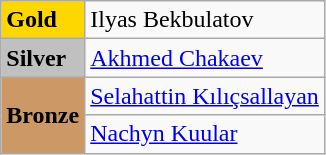<table class="wikitable">
<tr>
<td bgcolor="gold"><strong>Gold</strong></td>
<td> Ilyas Bekbulatov</td>
</tr>
<tr>
<td bgcolor="silver"><strong>Silver</strong></td>
<td> <a href='#'>Akhmed Chakaev</a></td>
</tr>
<tr>
<td rowspan="2" bgcolor="#cc9966"><strong>Bronze</strong></td>
<td> <a href='#'>Selahattin Kılıçsallayan</a></td>
</tr>
<tr>
<td> <a href='#'>Nachyn Kuular</a></td>
</tr>
</table>
